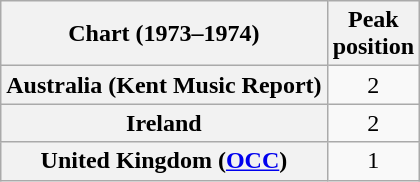<table class="wikitable sortable plainrowheaders" style="text-align:center">
<tr>
<th align="left">Chart (1973–1974)</th>
<th style="text-align:center;">Peak<br>position</th>
</tr>
<tr>
<th scope="row">Australia (Kent Music Report)</th>
<td style="text-align:center;">2</td>
</tr>
<tr>
<th scope="row">Ireland</th>
<td style="text-align:center;">2</td>
</tr>
<tr>
<th scope="row">United Kingdom (<a href='#'>OCC</a>)</th>
<td style="text-align:center;">1</td>
</tr>
</table>
